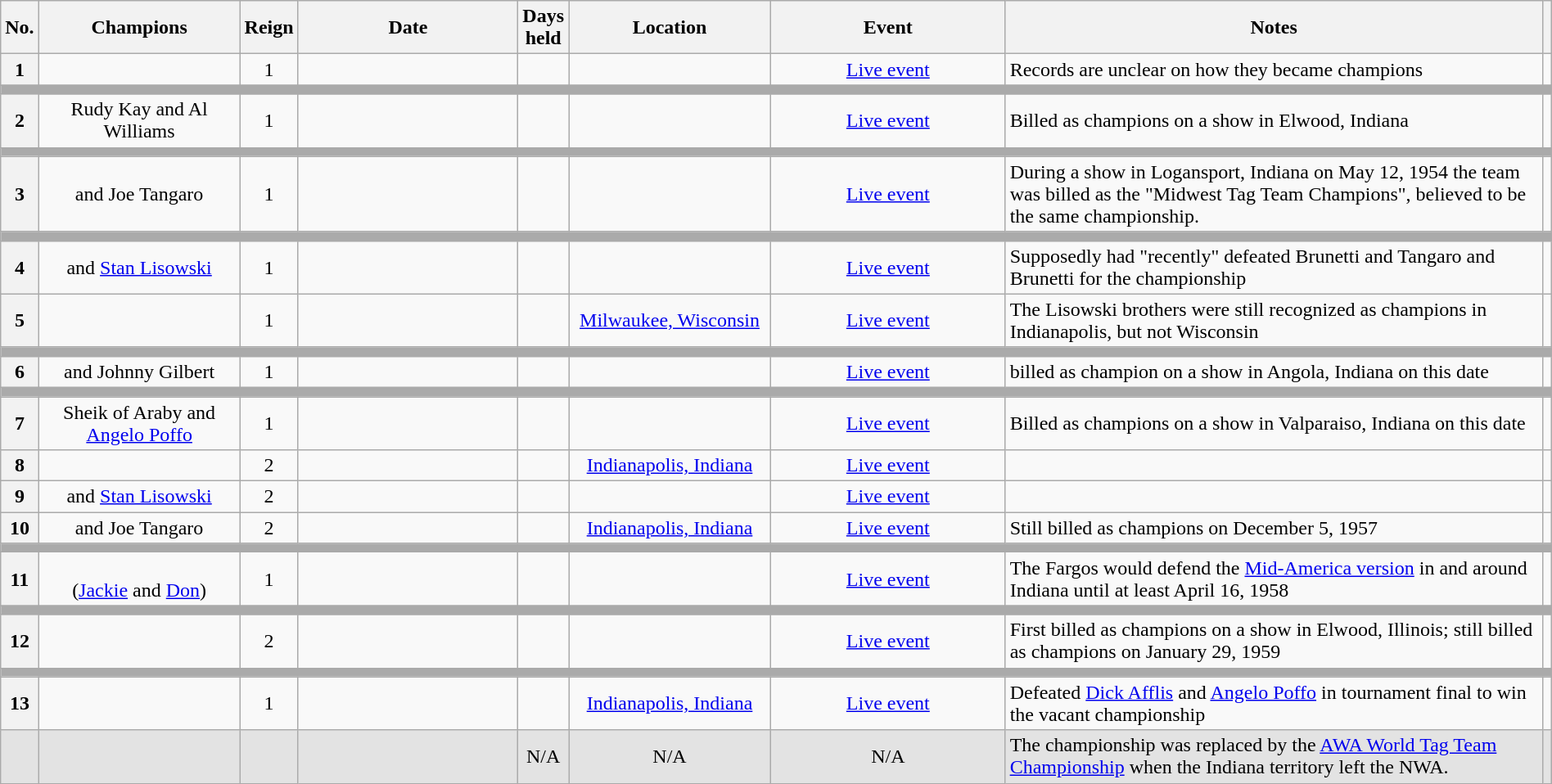<table class="wikitable sortable" style="text-align: center" width=100%>
<tr>
<th width=0 data-sort-type="number" scope="col">No.</th>
<th width=14% scope="col">Champions</th>
<th width=0 scope="col">Reign</th>
<th width=16% scope="col">Date</th>
<th width=0 data-sort-type="number" scope="col">Days held</th>
<th width=14% scope="col">Location</th>
<th width=17% scope="col">Event</th>
<th width=51% class="unsortable" scope="col">Notes</th>
<th width=0 class="unsortable" scope="col"></th>
</tr>
<tr>
<th scope=row>1</th>
<td></td>
<td>1</td>
<td> </td>
<td></td>
<td></td>
<td><a href='#'>Live event</a></td>
<td align=left>Records are unclear on how they became champions</td>
<td></td>
</tr>
<tr>
<td colspan=9 style="background: #aaaaaa;"></td>
</tr>
<tr>
<th scope=row>2</th>
<td>Rudy Kay and Al Williams</td>
<td>1</td>
<td> </td>
<td></td>
<td></td>
<td><a href='#'>Live event</a></td>
<td align=left>Billed as champions on a show in Elwood, Indiana</td>
<td></td>
</tr>
<tr>
<td colspan=9 style="background: #aaaaaa;"></td>
</tr>
<tr>
<th scope=row>3</th>
<td> and Joe Tangaro</td>
<td>1</td>
<td> </td>
<td></td>
<td></td>
<td><a href='#'>Live event</a></td>
<td align=left>During a show in Logansport, Indiana on May 12, 1954 the team was billed as the "Midwest Tag Team Champions", believed to be the same championship.</td>
<td></td>
</tr>
<tr>
<td colspan=9 style="background: #aaaaaa;"></td>
</tr>
<tr>
<th scope=row>4</th>
<td> and <a href='#'>Stan Lisowski</a></td>
<td>1</td>
<td> </td>
<td></td>
<td></td>
<td><a href='#'>Live event</a></td>
<td align=left>Supposedly had "recently" defeated Brunetti and Tangaro and Brunetti for the championship</td>
<td></td>
</tr>
<tr>
<th scope=row>5</th>
<td></td>
<td>1</td>
<td></td>
<td></td>
<td><a href='#'>Milwaukee, Wisconsin</a></td>
<td><a href='#'>Live event</a></td>
<td align=left>The Lisowski brothers were still recognized as champions in Indianapolis, but not Wisconsin</td>
<td></td>
</tr>
<tr>
<td colspan=9 style="background: #aaaaaa;"></td>
</tr>
<tr>
<th scope=row>6</th>
<td> and Johnny Gilbert</td>
<td>1</td>
<td> </td>
<td></td>
<td></td>
<td><a href='#'>Live event</a></td>
<td align=left>billed as champion on a show in Angola, Indiana on this date</td>
<td></td>
</tr>
<tr>
<td colspan=9 style="background: #aaaaaa;"></td>
</tr>
<tr>
<th scope=row>7</th>
<td>Sheik of Araby and <a href='#'>Angelo Poffo</a></td>
<td>1</td>
<td> </td>
<td></td>
<td></td>
<td><a href='#'>Live event</a></td>
<td align=left>Billed as champions on a show in Valparaiso, Indiana on this date</td>
<td></td>
</tr>
<tr>
<th scope=row>8</th>
<td></td>
<td>2</td>
<td></td>
<td></td>
<td><a href='#'>Indianapolis, Indiana</a></td>
<td><a href='#'>Live event</a></td>
<td align=left> </td>
<td></td>
</tr>
<tr>
<th scope=row>9</th>
<td> and <a href='#'>Stan Lisowski</a></td>
<td>2</td>
<td></td>
<td></td>
<td></td>
<td><a href='#'>Live event</a></td>
<td align=left> </td>
<td></td>
</tr>
<tr>
<th scope=row>10</th>
<td> and Joe Tangaro</td>
<td>2</td>
<td></td>
<td></td>
<td><a href='#'>Indianapolis, Indiana</a></td>
<td><a href='#'>Live event</a></td>
<td align=left>Still billed as champions on December 5, 1957</td>
<td></td>
</tr>
<tr>
<td colspan=9 style="background: #aaaaaa;"></td>
</tr>
<tr>
<th scope=row>11</th>
<td><br>(<a href='#'>Jackie</a> and <a href='#'>Don</a>)</td>
<td>1</td>
<td> </td>
<td></td>
<td></td>
<td><a href='#'>Live event</a></td>
<td align=left>The Fargos would defend the <a href='#'>Mid-America version</a> in and around Indiana until at least April 16, 1958</td>
<td></td>
</tr>
<tr>
<td colspan=9 style="background: #aaaaaa;"></td>
</tr>
<tr>
<th scope=row>12</th>
<td></td>
<td>2</td>
<td> </td>
<td></td>
<td></td>
<td><a href='#'>Live event</a></td>
<td align=left>First billed as champions on a show in Elwood, Illinois; still billed as champions on January 29, 1959</td>
<td></td>
</tr>
<tr>
<td colspan=9 style="background: #aaaaaa;"></td>
</tr>
<tr>
<th scope=row>13</th>
<td></td>
<td>1</td>
<td></td>
<td></td>
<td><a href='#'>Indianapolis, Indiana</a></td>
<td><a href='#'>Live event</a></td>
<td align=left>Defeated <a href='#'>Dick Afflis</a> and <a href='#'>Angelo Poffo</a> in tournament final to win the vacant championship</td>
<td></td>
</tr>
<tr style="background-color:#e3e3e3">
<td scope="row"></td>
<td></td>
<td></td>
<td></td>
<td>N/A</td>
<td>N/A</td>
<td>N/A</td>
<td align=left>The championship was replaced by the <a href='#'>AWA World Tag Team Championship</a> when the Indiana territory left the NWA.</td>
<td></td>
</tr>
</table>
